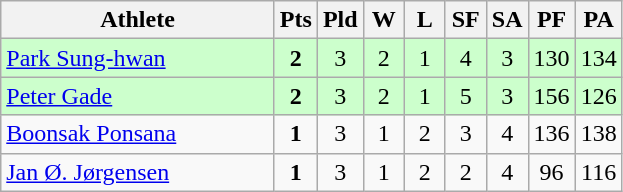<table class=wikitable style="text-align:center">
<tr>
<th width=175>Athlete</th>
<th width=20>Pts</th>
<th width=20>Pld</th>
<th width=20>W</th>
<th width=20>L</th>
<th width=20>SF</th>
<th width=20>SA</th>
<th width=20>PF</th>
<th width=20>PA</th>
</tr>
<tr bgcolor=ccffcc>
<td style="text-align:left"> <a href='#'>Park Sung-hwan</a></td>
<td><strong>2</strong></td>
<td>3</td>
<td>2</td>
<td>1</td>
<td>4</td>
<td>3</td>
<td>130</td>
<td>134</td>
</tr>
<tr bgcolor=ccffcc>
<td style="text-align:left"> <a href='#'>Peter Gade</a></td>
<td><strong>2</strong></td>
<td>3</td>
<td>2</td>
<td>1</td>
<td>5</td>
<td>3</td>
<td>156</td>
<td>126</td>
</tr>
<tr bgcolor=>
<td style="text-align:left"> <a href='#'>Boonsak Ponsana</a></td>
<td><strong>1</strong></td>
<td>3</td>
<td>1</td>
<td>2</td>
<td>3</td>
<td>4</td>
<td>136</td>
<td>138</td>
</tr>
<tr bgcolor=>
<td style="text-align:left"> <a href='#'>Jan Ø. Jørgensen</a></td>
<td><strong>1</strong></td>
<td>3</td>
<td>1</td>
<td>2</td>
<td>2</td>
<td>4</td>
<td>96</td>
<td>116</td>
</tr>
</table>
